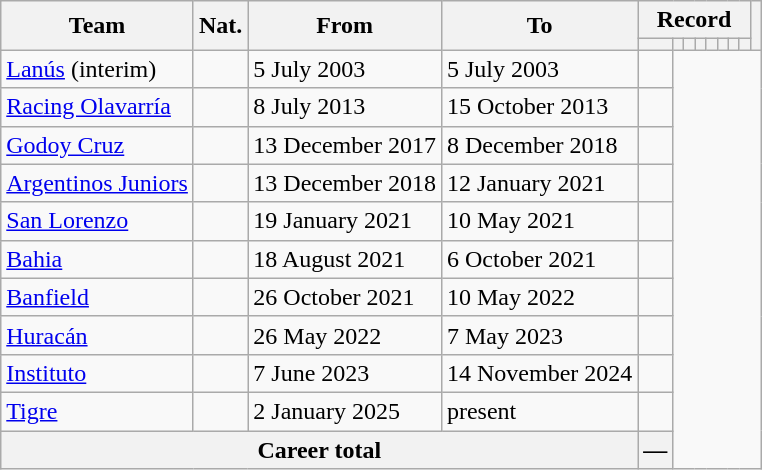<table class="wikitable" style="text-align: center">
<tr>
<th rowspan="2">Team</th>
<th rowspan="2">Nat.</th>
<th rowspan="2">From</th>
<th rowspan="2">To</th>
<th colspan="8">Record</th>
<th rowspan=2></th>
</tr>
<tr>
<th></th>
<th></th>
<th></th>
<th></th>
<th></th>
<th></th>
<th></th>
<th></th>
</tr>
<tr>
<td align="left"><a href='#'>Lanús</a> (interim)</td>
<td></td>
<td align=left>5 July 2003</td>
<td align=left>5 July 2003<br></td>
<td></td>
</tr>
<tr>
<td align="left"><a href='#'>Racing Olavarría</a></td>
<td></td>
<td align=left>8 July 2013</td>
<td align=left>15 October 2013<br></td>
<td></td>
</tr>
<tr>
<td align="left"><a href='#'>Godoy Cruz</a></td>
<td></td>
<td align=left>13 December 2017</td>
<td align=left>8 December 2018<br></td>
<td></td>
</tr>
<tr>
<td align="left"><a href='#'>Argentinos Juniors</a></td>
<td></td>
<td align=left>13 December 2018</td>
<td align=left>12 January 2021<br></td>
<td></td>
</tr>
<tr>
<td align="left"><a href='#'>San Lorenzo</a></td>
<td></td>
<td align=left>19 January 2021</td>
<td align=left>10 May 2021<br></td>
<td></td>
</tr>
<tr>
<td align="left"><a href='#'>Bahia</a></td>
<td></td>
<td align=left>18 August 2021</td>
<td align=left>6 October 2021<br></td>
<td></td>
</tr>
<tr>
<td align="left"><a href='#'>Banfield</a></td>
<td></td>
<td align=left>26 October 2021</td>
<td align=left>10 May 2022<br></td>
<td></td>
</tr>
<tr>
<td align="left"><a href='#'>Huracán</a></td>
<td></td>
<td align=left>26 May 2022</td>
<td align=left>7 May 2023<br></td>
<td></td>
</tr>
<tr>
<td align="left"><a href='#'>Instituto</a></td>
<td></td>
<td align=left>7 June 2023</td>
<td align=left>14 November 2024<br></td>
<td></td>
</tr>
<tr>
<td align="left"><a href='#'>Tigre</a></td>
<td></td>
<td align=left>2 January 2025</td>
<td align=left>present<br></td>
<td></td>
</tr>
<tr>
<th colspan=4><strong>Career total</strong><br></th>
<th>—</th>
</tr>
</table>
